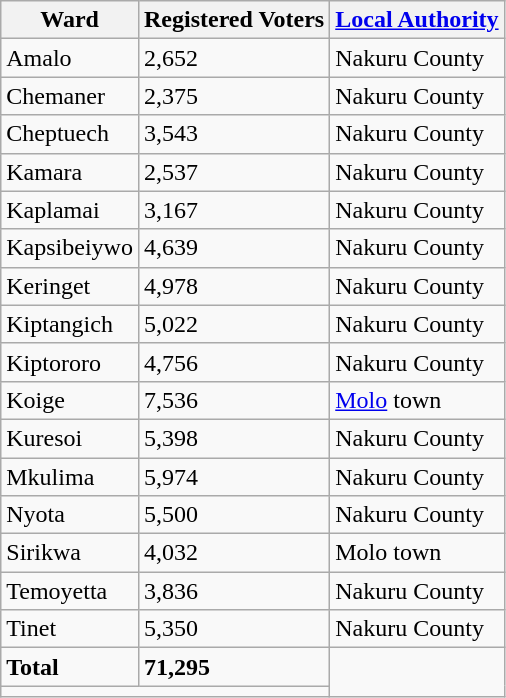<table class="wikitable">
<tr>
<th>Ward</th>
<th>Registered Voters</th>
<th><a href='#'>Local Authority</a></th>
</tr>
<tr>
<td>Amalo</td>
<td>2,652</td>
<td>Nakuru County</td>
</tr>
<tr>
<td>Chemaner</td>
<td>2,375</td>
<td>Nakuru County</td>
</tr>
<tr>
<td>Cheptuech</td>
<td>3,543</td>
<td>Nakuru County</td>
</tr>
<tr>
<td>Kamara</td>
<td>2,537</td>
<td>Nakuru County</td>
</tr>
<tr>
<td>Kaplamai</td>
<td>3,167</td>
<td>Nakuru County</td>
</tr>
<tr>
<td>Kapsibeiywo</td>
<td>4,639</td>
<td>Nakuru County</td>
</tr>
<tr>
<td>Keringet</td>
<td>4,978</td>
<td>Nakuru County</td>
</tr>
<tr>
<td>Kiptangich</td>
<td>5,022</td>
<td>Nakuru County</td>
</tr>
<tr>
<td>Kiptororo</td>
<td>4,756</td>
<td>Nakuru County</td>
</tr>
<tr>
<td>Koige</td>
<td>7,536</td>
<td><a href='#'>Molo</a> town</td>
</tr>
<tr>
<td>Kuresoi</td>
<td>5,398</td>
<td>Nakuru County</td>
</tr>
<tr>
<td>Mkulima</td>
<td>5,974</td>
<td>Nakuru County</td>
</tr>
<tr>
<td>Nyota</td>
<td>5,500</td>
<td>Nakuru County</td>
</tr>
<tr>
<td>Sirikwa</td>
<td>4,032</td>
<td>Molo town</td>
</tr>
<tr>
<td>Temoyetta</td>
<td>3,836</td>
<td>Nakuru County</td>
</tr>
<tr>
<td>Tinet</td>
<td>5,350</td>
<td>Nakuru County</td>
</tr>
<tr>
<td><strong>Total</strong></td>
<td><strong>71,295</strong></td>
</tr>
<tr>
<td colspan="2"></td>
</tr>
</table>
